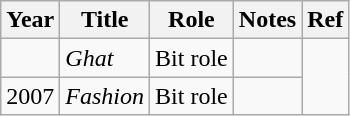<table class="wikitable sortable">
<tr>
<th>Year</th>
<th>Title</th>
<th>Role</th>
<th>Notes</th>
<th>Ref</th>
</tr>
<tr>
<td></td>
<td><em>Ghat</em></td>
<td>Bit role</td>
<td></td>
<td rowspan="2"></td>
</tr>
<tr>
<td>2007</td>
<td><em>Fashion</em></td>
<td>Bit role</td>
<td></td>
</tr>
</table>
